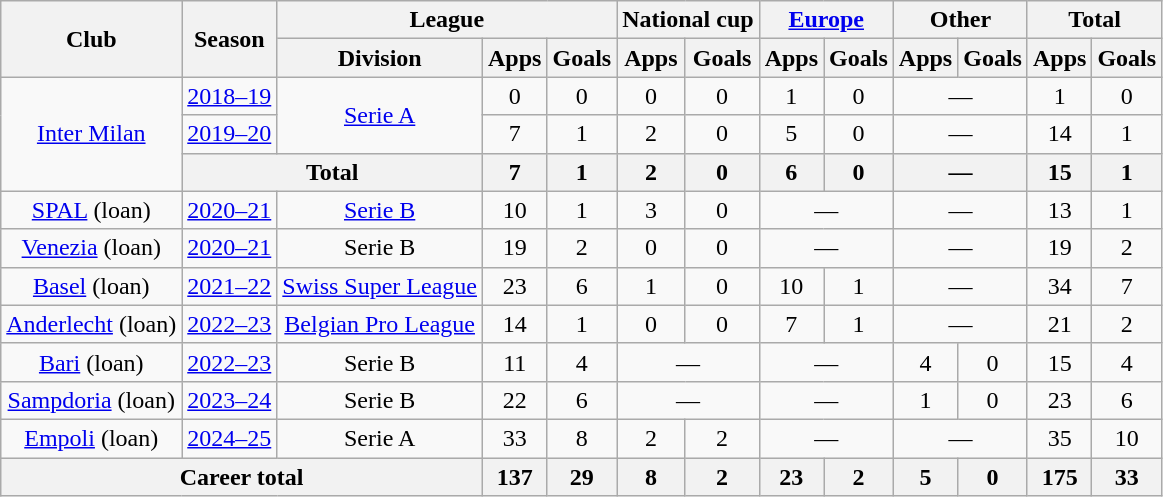<table class="wikitable" style="text-align:center">
<tr>
<th rowspan=2>Club</th>
<th rowspan=2>Season</th>
<th colspan=3>League</th>
<th colspan=2>National cup</th>
<th colspan=2><a href='#'>Europe</a></th>
<th colspan=2>Other</th>
<th colspan=2>Total</th>
</tr>
<tr>
<th>Division</th>
<th>Apps</th>
<th>Goals</th>
<th>Apps</th>
<th>Goals</th>
<th>Apps</th>
<th>Goals</th>
<th>Apps</th>
<th>Goals</th>
<th>Apps</th>
<th>Goals</th>
</tr>
<tr>
<td rowspan="3"><a href='#'>Inter Milan</a></td>
<td><a href='#'>2018–19</a></td>
<td rowspan="2"><a href='#'>Serie A</a></td>
<td>0</td>
<td>0</td>
<td>0</td>
<td>0</td>
<td>1</td>
<td>0</td>
<td colspan="2">—</td>
<td>1</td>
<td>0</td>
</tr>
<tr>
<td><a href='#'>2019–20</a></td>
<td>7</td>
<td>1</td>
<td>2</td>
<td>0</td>
<td>5</td>
<td>0</td>
<td colspan="2">—</td>
<td>14</td>
<td>1</td>
</tr>
<tr>
<th colspan="2">Total</th>
<th>7</th>
<th>1</th>
<th>2</th>
<th>0</th>
<th>6</th>
<th>0</th>
<th colspan="2">—</th>
<th>15</th>
<th>1</th>
</tr>
<tr>
<td><a href='#'>SPAL</a> (loan)</td>
<td><a href='#'>2020–21</a></td>
<td><a href='#'>Serie B</a></td>
<td>10</td>
<td>1</td>
<td>3</td>
<td>0</td>
<td colspan="2">—</td>
<td colspan="2">—</td>
<td>13</td>
<td>1</td>
</tr>
<tr>
<td><a href='#'>Venezia</a> (loan)</td>
<td><a href='#'>2020–21</a></td>
<td>Serie B</td>
<td>19</td>
<td>2</td>
<td>0</td>
<td>0</td>
<td colspan="2">—</td>
<td colspan="2">—</td>
<td>19</td>
<td>2</td>
</tr>
<tr>
<td><a href='#'>Basel</a> (loan)</td>
<td><a href='#'>2021–22</a></td>
<td><a href='#'>Swiss Super League</a></td>
<td>23</td>
<td>6</td>
<td>1</td>
<td>0</td>
<td>10</td>
<td>1</td>
<td colspan="2">—</td>
<td>34</td>
<td>7</td>
</tr>
<tr>
<td><a href='#'>Anderlecht</a> (loan)</td>
<td><a href='#'>2022–23</a></td>
<td><a href='#'>Belgian Pro League</a></td>
<td>14</td>
<td>1</td>
<td>0</td>
<td>0</td>
<td>7</td>
<td>1</td>
<td colspan="2">—</td>
<td>21</td>
<td>2</td>
</tr>
<tr>
<td><a href='#'>Bari</a> (loan)</td>
<td><a href='#'>2022–23</a></td>
<td>Serie B</td>
<td>11</td>
<td>4</td>
<td colspan="2">—</td>
<td colspan="2">—</td>
<td>4</td>
<td>0</td>
<td>15</td>
<td>4</td>
</tr>
<tr>
<td><a href='#'>Sampdoria</a> (loan)</td>
<td><a href='#'>2023–24</a></td>
<td>Serie B</td>
<td>22</td>
<td>6</td>
<td colspan="2">—</td>
<td colspan="2">—</td>
<td>1</td>
<td>0</td>
<td>23</td>
<td>6</td>
</tr>
<tr>
<td><a href='#'>Empoli</a> (loan)</td>
<td><a href='#'>2024–25</a></td>
<td>Serie A</td>
<td>33</td>
<td>8</td>
<td>2</td>
<td>2</td>
<td colspan="2">—</td>
<td colspan="2">—</td>
<td>35</td>
<td>10</td>
</tr>
<tr>
<th colspan="3">Career total</th>
<th>137</th>
<th>29</th>
<th>8</th>
<th>2</th>
<th>23</th>
<th>2</th>
<th>5</th>
<th>0</th>
<th>175</th>
<th>33</th>
</tr>
</table>
